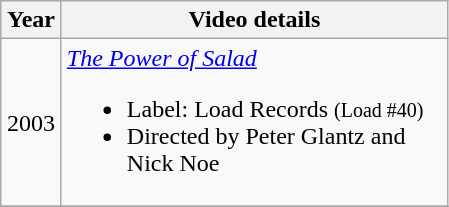<table class="wikitable">
<tr>
<th width="33">Year</th>
<th width="250">Video details</th>
</tr>
<tr>
<td align="center">2003</td>
<td><em><a href='#'>The Power of Salad</a></em><br><ul><li>Label: Load Records <small>(Load #40)</small></li><li>Directed by Peter Glantz and Nick Noe</li></ul></td>
</tr>
<tr>
</tr>
</table>
